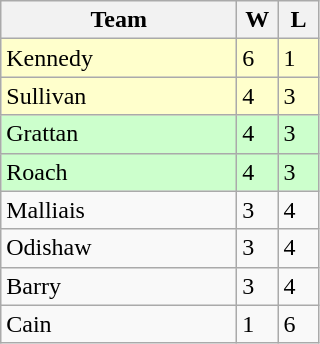<table class=wikitable>
<tr>
<th width=150>Team</th>
<th width=20>W</th>
<th width=20>L</th>
</tr>
<tr bgcolor=#ffffcc>
<td>Kennedy</td>
<td>6</td>
<td>1</td>
</tr>
<tr bgcolor=#ffffcc>
<td>Sullivan</td>
<td>4</td>
<td>3</td>
</tr>
<tr bgcolor=#ccffcc>
<td>Grattan</td>
<td>4</td>
<td>3</td>
</tr>
<tr bgcolor=#ccffcc>
<td>Roach</td>
<td>4</td>
<td>3</td>
</tr>
<tr>
<td>Malliais</td>
<td>3</td>
<td>4</td>
</tr>
<tr>
<td>Odishaw</td>
<td>3</td>
<td>4</td>
</tr>
<tr>
<td>Barry</td>
<td>3</td>
<td>4</td>
</tr>
<tr>
<td>Cain</td>
<td>1</td>
<td>6</td>
</tr>
</table>
